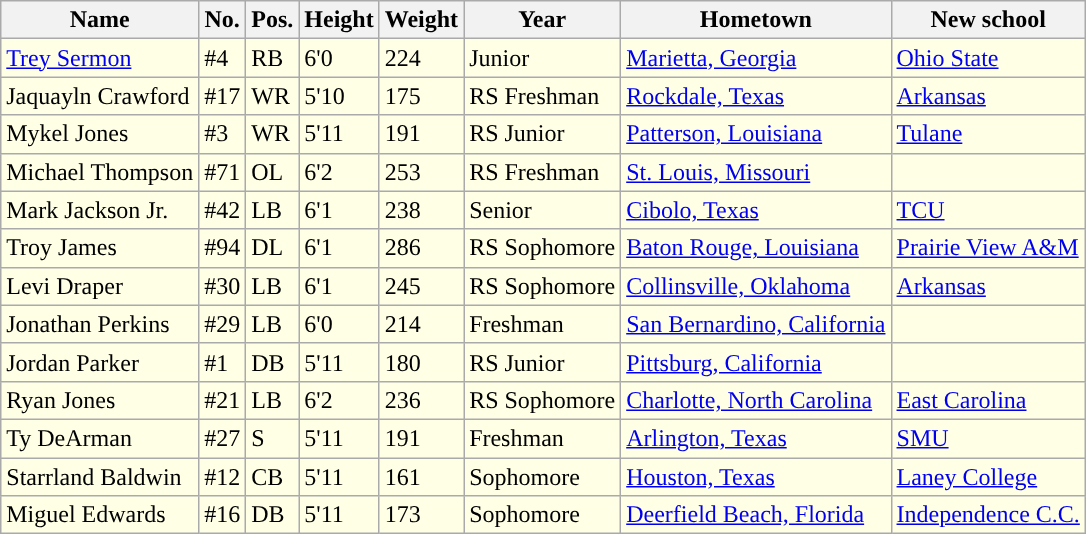<table class="wikitable sortable">
<tr>
<th>Name</th>
<th>No.</th>
<th>Pos.</th>
<th>Height</th>
<th>Weight</th>
<th>Year</th>
<th>Hometown</th>
<th class="unsortable">New school</th>
</tr>
<tr style="background:#FFFFE6;">
<td><a href='#'>Trey Sermon</a></td>
<td>#4</td>
<td>RB</td>
<td>6'0</td>
<td>224</td>
<td>Junior</td>
<td><a href='#'>Marietta, Georgia</a></td>
<td><a href='#'>Ohio State</a></td>
</tr>
<tr style="background:#FFFFE6;">
<td>Jaquayln Crawford</td>
<td>#17</td>
<td>WR</td>
<td>5'10</td>
<td>175</td>
<td>RS Freshman</td>
<td><a href='#'>Rockdale, Texas</a></td>
<td><a href='#'>Arkansas</a></td>
</tr>
<tr style="background:#FFFFE6;">
<td>Mykel Jones</td>
<td>#3</td>
<td>WR</td>
<td>5'11</td>
<td>191</td>
<td>RS Junior</td>
<td><a href='#'>Patterson, Louisiana</a></td>
<td><a href='#'>Tulane</a></td>
</tr>
<tr style="background:#FFFFE6;">
<td>Michael Thompson</td>
<td>#71</td>
<td>OL</td>
<td>6'2</td>
<td>253</td>
<td>RS Freshman</td>
<td><a href='#'>St. Louis, Missouri</a></td>
<td></td>
</tr>
<tr style="background:#FFFFE6;">
<td>Mark Jackson Jr.</td>
<td>#42</td>
<td>LB</td>
<td>6'1</td>
<td>238</td>
<td>Senior</td>
<td><a href='#'>Cibolo, Texas</a></td>
<td><a href='#'>TCU</a></td>
</tr>
<tr style="background:#FFFFE6;">
<td>Troy James</td>
<td>#94</td>
<td>DL</td>
<td>6'1</td>
<td>286</td>
<td>RS Sophomore</td>
<td><a href='#'>Baton Rouge, Louisiana</a></td>
<td><a href='#'>Prairie View A&M</a></td>
</tr>
<tr style="background:#FFFFE6;">
<td>Levi Draper</td>
<td>#30</td>
<td>LB</td>
<td>6'1</td>
<td>245</td>
<td>RS Sophomore</td>
<td><a href='#'>Collinsville, Oklahoma</a></td>
<td><a href='#'>Arkansas</a></td>
</tr>
<tr style="background:#FFFFE6;">
<td>Jonathan Perkins</td>
<td>#29</td>
<td>LB</td>
<td>6'0</td>
<td>214</td>
<td>Freshman</td>
<td><a href='#'>San Bernardino, California</a></td>
<td></td>
</tr>
<tr style="background:#FFFFE6;">
<td>Jordan Parker</td>
<td>#1</td>
<td>DB</td>
<td>5'11</td>
<td>180</td>
<td>RS Junior</td>
<td><a href='#'>Pittsburg, California</a></td>
<td></td>
</tr>
<tr style="background:#FFFFE6;">
<td>Ryan Jones</td>
<td>#21</td>
<td>LB</td>
<td>6'2</td>
<td>236</td>
<td>RS Sophomore</td>
<td><a href='#'>Charlotte, North Carolina</a></td>
<td><a href='#'>East Carolina</a></td>
</tr>
<tr style="background:#FFFFE6;">
<td>Ty DeArman</td>
<td>#27</td>
<td>S</td>
<td>5'11</td>
<td>191</td>
<td>Freshman</td>
<td><a href='#'>Arlington, Texas</a></td>
<td><a href='#'>SMU</a></td>
</tr>
<tr style="background:#FFFFE6;">
<td>Starrland Baldwin</td>
<td>#12</td>
<td>CB</td>
<td>5'11</td>
<td>161</td>
<td>Sophomore</td>
<td><a href='#'>Houston, Texas</a></td>
<td><a href='#'>Laney College</a></td>
</tr>
<tr style="background:#FFFFE6;">
<td>Miguel Edwards</td>
<td>#16</td>
<td>DB</td>
<td>5'11</td>
<td>173</td>
<td>Sophomore</td>
<td><a href='#'>Deerfield Beach, Florida</a></td>
<td><a href='#'>Independence C.C.</a></td>
</tr>
</table>
